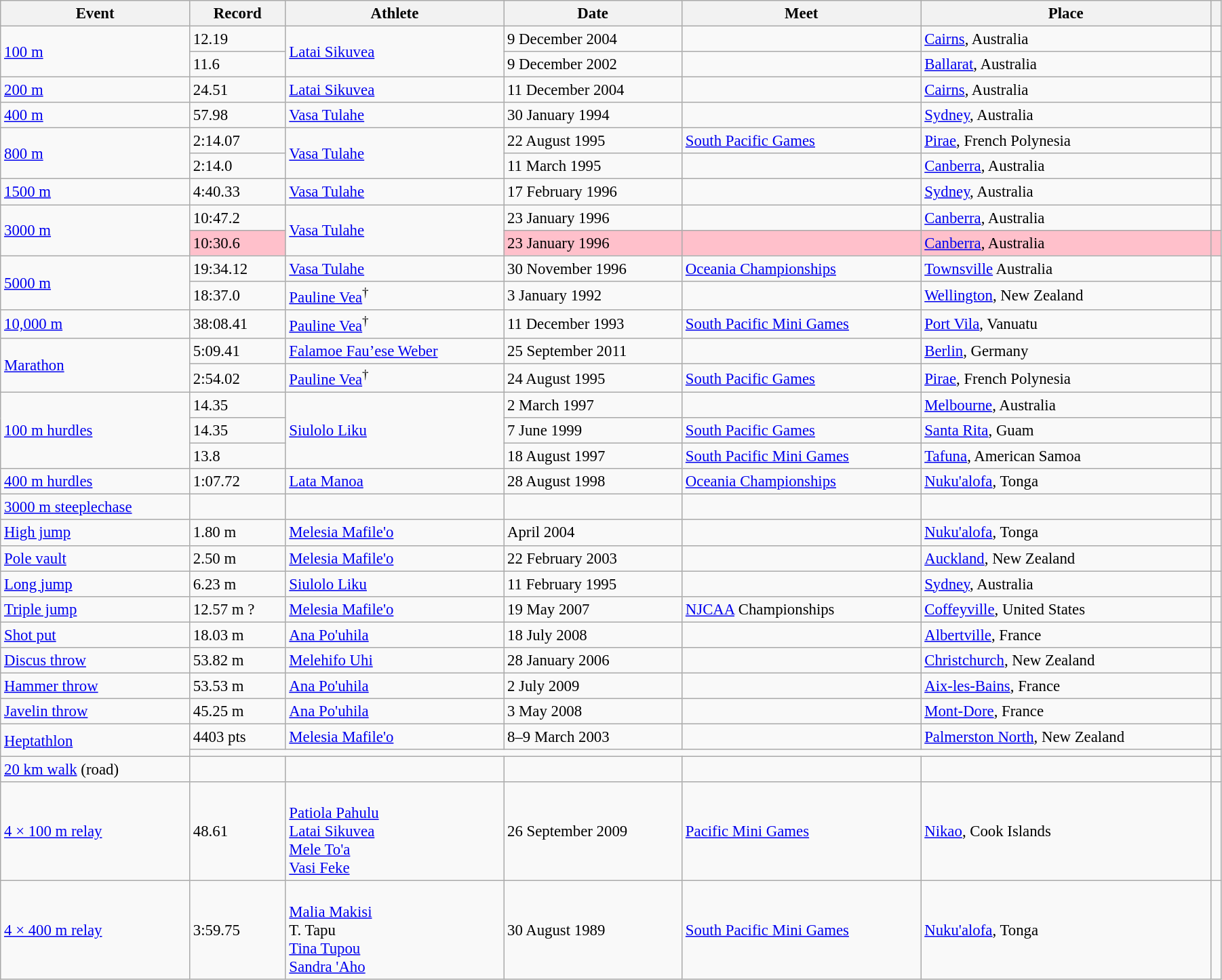<table class="wikitable" style="font-size:95%; width: 95%;">
<tr>
<th>Event</th>
<th>Record</th>
<th>Athlete</th>
<th>Date</th>
<th>Meet</th>
<th>Place</th>
<th></th>
</tr>
<tr>
<td rowspan=2><a href='#'>100 m</a></td>
<td>12.19</td>
<td rowspan=2><a href='#'>Latai Sikuvea</a></td>
<td>9 December 2004</td>
<td></td>
<td><a href='#'>Cairns</a>, Australia</td>
<td></td>
</tr>
<tr>
<td>11.6 </td>
<td>9 December 2002</td>
<td></td>
<td><a href='#'>Ballarat</a>, Australia</td>
<td></td>
</tr>
<tr>
<td><a href='#'>200 m</a></td>
<td>24.51</td>
<td><a href='#'>Latai Sikuvea</a></td>
<td>11 December 2004</td>
<td></td>
<td><a href='#'>Cairns</a>, Australia</td>
<td></td>
</tr>
<tr>
<td><a href='#'>400 m</a></td>
<td>57.98</td>
<td><a href='#'>Vasa Tulahe</a></td>
<td>30 January 1994</td>
<td></td>
<td><a href='#'>Sydney</a>, Australia</td>
<td></td>
</tr>
<tr>
<td rowspan=2><a href='#'>800 m</a></td>
<td>2:14.07</td>
<td rowspan=2><a href='#'>Vasa Tulahe</a></td>
<td>22 August 1995</td>
<td><a href='#'>South Pacific Games</a></td>
<td><a href='#'>Pirae</a>, French Polynesia</td>
<td></td>
</tr>
<tr>
<td>2:14.0 </td>
<td>11 March 1995</td>
<td></td>
<td><a href='#'>Canberra</a>, Australia</td>
<td></td>
</tr>
<tr>
<td><a href='#'>1500 m</a></td>
<td>4:40.33</td>
<td><a href='#'>Vasa Tulahe</a></td>
<td>17 February 1996</td>
<td></td>
<td><a href='#'>Sydney</a>, Australia</td>
<td></td>
</tr>
<tr>
<td rowspan=2><a href='#'>3000 m</a></td>
<td>10:47.2 </td>
<td rowspan=2><a href='#'>Vasa Tulahe</a></td>
<td>23 January 1996</td>
<td></td>
<td><a href='#'>Canberra</a>, Australia</td>
<td></td>
</tr>
<tr style="background:pink">
<td>10:30.6 </td>
<td>23 January 1996</td>
<td></td>
<td><a href='#'>Canberra</a>, Australia</td>
<td></td>
</tr>
<tr>
<td rowspan=2><a href='#'>5000 m</a></td>
<td>19:34.12</td>
<td><a href='#'>Vasa Tulahe</a></td>
<td>30 November 1996</td>
<td><a href='#'>Oceania Championships</a></td>
<td><a href='#'>Townsville</a> Australia</td>
<td></td>
</tr>
<tr>
<td>18:37.0 </td>
<td><a href='#'>Pauline Vea</a><sup>†</sup></td>
<td>3 January 1992</td>
<td></td>
<td><a href='#'>Wellington</a>, New Zealand</td>
<td></td>
</tr>
<tr>
<td><a href='#'>10,000 m</a></td>
<td>38:08.41</td>
<td><a href='#'>Pauline Vea</a><sup>†</sup></td>
<td>11 December 1993</td>
<td><a href='#'>South Pacific Mini Games</a></td>
<td><a href='#'>Port Vila</a>, Vanuatu</td>
<td></td>
</tr>
<tr>
<td rowspan=2><a href='#'>Marathon</a></td>
<td>5:09.41</td>
<td><a href='#'>Falamoe Fau’ese Weber</a></td>
<td>25 September 2011</td>
<td></td>
<td><a href='#'>Berlin</a>, Germany</td>
<td></td>
</tr>
<tr>
<td>2:54.02</td>
<td><a href='#'>Pauline Vea</a><sup>†</sup></td>
<td>24 August 1995</td>
<td><a href='#'>South Pacific Games</a></td>
<td><a href='#'>Pirae</a>, French Polynesia</td>
<td></td>
</tr>
<tr>
<td rowspan=3><a href='#'>100 m hurdles</a></td>
<td>14.35 </td>
<td rowspan=3><a href='#'>Siulolo Liku</a></td>
<td>2 March 1997</td>
<td></td>
<td><a href='#'>Melbourne</a>, Australia</td>
<td></td>
</tr>
<tr>
<td>14.35 </td>
<td>7 June 1999</td>
<td><a href='#'>South Pacific Games</a></td>
<td><a href='#'>Santa Rita</a>, Guam</td>
<td></td>
</tr>
<tr>
<td>13.8  </td>
<td>18 August 1997</td>
<td><a href='#'>South Pacific Mini Games</a></td>
<td><a href='#'>Tafuna</a>, American Samoa</td>
<td></td>
</tr>
<tr>
<td><a href='#'>400 m hurdles</a></td>
<td>1:07.72</td>
<td><a href='#'>Lata Manoa</a></td>
<td>28 August 1998</td>
<td><a href='#'>Oceania Championships</a></td>
<td><a href='#'>Nuku'alofa</a>, Tonga</td>
<td></td>
</tr>
<tr>
<td><a href='#'>3000 m steeplechase</a></td>
<td></td>
<td></td>
<td></td>
<td></td>
<td></td>
<td></td>
</tr>
<tr>
<td><a href='#'>High jump</a></td>
<td>1.80 m</td>
<td><a href='#'>Melesia Mafile'o</a></td>
<td>April 2004</td>
<td></td>
<td><a href='#'>Nuku'alofa</a>, Tonga</td>
<td></td>
</tr>
<tr>
<td><a href='#'>Pole vault</a></td>
<td>2.50 m</td>
<td><a href='#'>Melesia Mafile'o</a></td>
<td>22 February 2003</td>
<td></td>
<td><a href='#'>Auckland</a>, New Zealand</td>
<td></td>
</tr>
<tr>
<td><a href='#'>Long jump</a></td>
<td>6.23 m </td>
<td><a href='#'>Siulolo Liku</a></td>
<td>11 February 1995</td>
<td></td>
<td><a href='#'>Sydney</a>, Australia</td>
<td></td>
</tr>
<tr>
<td><a href='#'>Triple jump</a></td>
<td>12.57 m ?</td>
<td><a href='#'>Melesia Mafile'o</a></td>
<td>19 May 2007</td>
<td><a href='#'>NJCAA</a> Championships</td>
<td><a href='#'>Coffeyville</a>, United States</td>
<td></td>
</tr>
<tr>
<td><a href='#'>Shot put</a></td>
<td>18.03 m</td>
<td><a href='#'>Ana Po'uhila</a></td>
<td>18 July 2008</td>
<td></td>
<td><a href='#'>Albertville</a>, France</td>
<td></td>
</tr>
<tr>
<td><a href='#'>Discus throw</a></td>
<td>53.82 m</td>
<td><a href='#'>Melehifo Uhi</a></td>
<td>28 January 2006</td>
<td></td>
<td><a href='#'>Christchurch</a>, New Zealand</td>
<td></td>
</tr>
<tr>
<td><a href='#'>Hammer throw</a></td>
<td>53.53 m</td>
<td><a href='#'>Ana Po'uhila</a></td>
<td>2 July 2009</td>
<td></td>
<td><a href='#'>Aix-les-Bains</a>, France</td>
<td></td>
</tr>
<tr>
<td><a href='#'>Javelin throw</a></td>
<td>45.25 m</td>
<td><a href='#'>Ana Po'uhila</a></td>
<td>3 May 2008</td>
<td></td>
<td><a href='#'>Mont-Dore</a>, France</td>
<td></td>
</tr>
<tr>
<td rowspan=2><a href='#'>Heptathlon</a></td>
<td>4403 pts</td>
<td><a href='#'>Melesia Mafile'o</a></td>
<td>8–9 March 2003</td>
<td></td>
<td><a href='#'>Palmerston North</a>, New Zealand</td>
<td></td>
</tr>
<tr>
<td colspan=5></td>
<td></td>
</tr>
<tr>
<td><a href='#'>20 km walk</a> (road)</td>
<td></td>
<td></td>
<td></td>
<td></td>
<td></td>
<td></td>
</tr>
<tr>
<td><a href='#'>4 × 100 m relay</a></td>
<td>48.61</td>
<td><br><a href='#'>Patiola Pahulu</a><br><a href='#'>Latai Sikuvea</a><br><a href='#'>Mele To'a</a><br><a href='#'>Vasi Feke</a></td>
<td>26 September 2009</td>
<td><a href='#'>Pacific Mini Games</a></td>
<td><a href='#'>Nikao</a>, Cook Islands</td>
<td></td>
</tr>
<tr>
<td><a href='#'>4 × 400 m relay</a></td>
<td>3:59.75</td>
<td><br><a href='#'>Malia Makisi</a><br>T. Tapu<br><a href='#'>Tina Tupou</a><br><a href='#'>Sandra 'Aho</a></td>
<td>30 August 1989</td>
<td><a href='#'>South Pacific Mini Games</a></td>
<td><a href='#'>Nuku'alofa</a>, Tonga</td>
<td></td>
</tr>
</table>
